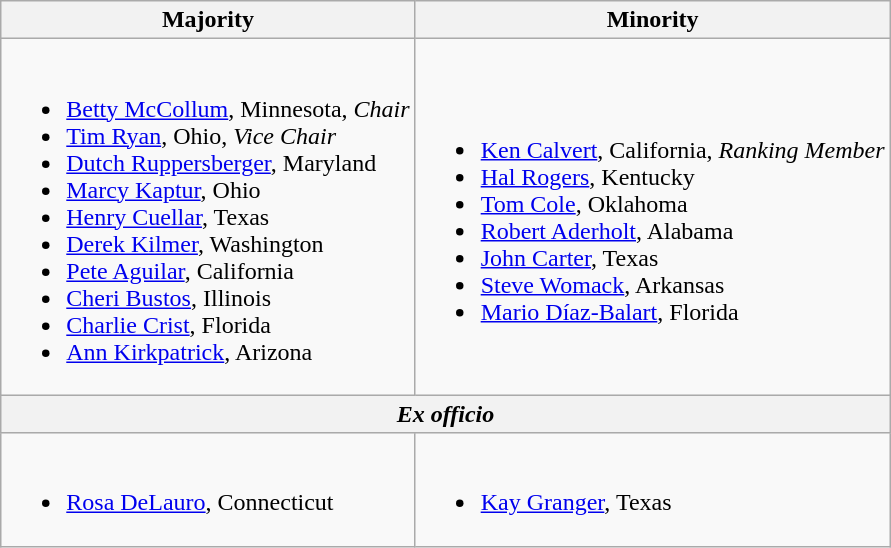<table class=wikitable>
<tr>
<th>Majority</th>
<th>Minority</th>
</tr>
<tr>
<td><br><ul><li><a href='#'>Betty McCollum</a>, Minnesota, <em>Chair</em></li><li><a href='#'>Tim Ryan</a>, Ohio, <em>Vice Chair</em></li><li><a href='#'>Dutch Ruppersberger</a>, Maryland</li><li><a href='#'>Marcy Kaptur</a>, Ohio</li><li><a href='#'>Henry Cuellar</a>, Texas</li><li><a href='#'>Derek Kilmer</a>, Washington</li><li><a href='#'>Pete Aguilar</a>, California</li><li><a href='#'>Cheri Bustos</a>, Illinois</li><li><a href='#'>Charlie Crist</a>, Florida</li><li><a href='#'>Ann Kirkpatrick</a>, Arizona</li></ul></td>
<td><br><ul><li><a href='#'>Ken Calvert</a>, California, <em>Ranking Member</em></li><li><a href='#'>Hal Rogers</a>, Kentucky</li><li><a href='#'>Tom Cole</a>, Oklahoma</li><li><a href='#'>Robert Aderholt</a>, Alabama</li><li><a href='#'>John Carter</a>, Texas</li><li><a href='#'>Steve Womack</a>, Arkansas</li><li><a href='#'>Mario Díaz-Balart</a>, Florida</li></ul></td>
</tr>
<tr>
<th colspan=2><em>Ex officio</em></th>
</tr>
<tr>
<td><br><ul><li><a href='#'>Rosa DeLauro</a>, Connecticut</li></ul></td>
<td><br><ul><li><a href='#'>Kay Granger</a>, Texas</li></ul></td>
</tr>
</table>
